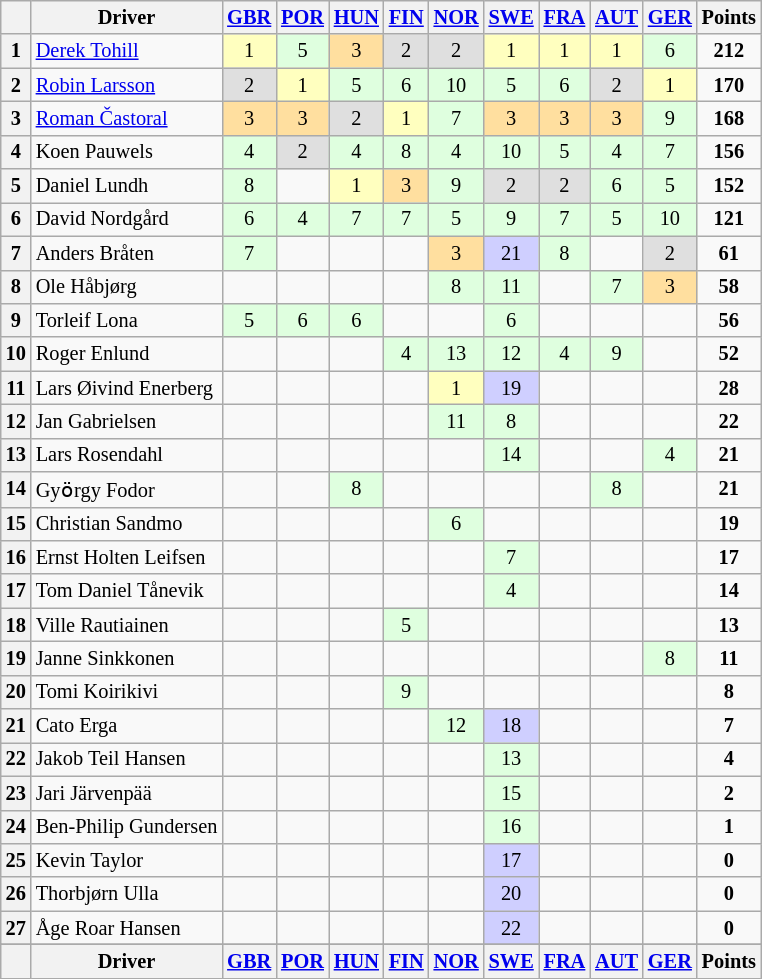<table class="wikitable" style="font-size: 85%; text-align: center;">
<tr valign="top">
<th valign="middle"></th>
<th valign="middle">Driver</th>
<th><a href='#'>GBR</a> <br></th>
<th><a href='#'>POR</a> <br></th>
<th><a href='#'>HUN</a> <br></th>
<th><a href='#'>FIN</a> <br></th>
<th><a href='#'>NOR</a> <br></th>
<th><a href='#'>SWE</a> <br></th>
<th><a href='#'>FRA</a> <br></th>
<th><a href='#'>AUT</a> <br></th>
<th><a href='#'>GER</a> <br></th>
<th valign="middle">Points</th>
</tr>
<tr>
<th>1</th>
<td align=left> <a href='#'>Derek Tohill</a></td>
<td style="background:#FFFFBF;">1</td>
<td style="background:#DFFFDF;">5</td>
<td style="background:#ffdf9f;">3</td>
<td style="background:#DFDFDF;">2</td>
<td style="background:#DFDFDF;">2</td>
<td style="background:#FFFFBF;">1</td>
<td style="background:#FFFFBF;">1</td>
<td style="background:#FFFFBF;">1</td>
<td style="background:#DFFFDF;">6</td>
<td><strong>212</strong></td>
</tr>
<tr>
<th>2</th>
<td align=left> <a href='#'>Robin Larsson</a></td>
<td style="background:#DFDFDF;">2</td>
<td style="background:#FFFFBF;">1</td>
<td style="background:#DFFFDF;">5</td>
<td style="background:#DFFFDF;">6</td>
<td style="background:#DFFFDF;">10</td>
<td style="background:#DFFFDF;">5</td>
<td style="background:#DFFFDF;">6</td>
<td style="background:#DFDFDF;">2</td>
<td style="background:#FFFFBF;">1</td>
<td><strong>170</strong></td>
</tr>
<tr>
<th>3</th>
<td align=left> <a href='#'>Roman Častoral</a></td>
<td style="background:#ffdf9f;">3</td>
<td style="background:#ffdf9f;">3</td>
<td style="background:#DFDFDF;">2</td>
<td style="background:#FFFFBF;">1</td>
<td style="background:#DFFFDF;">7</td>
<td style="background:#ffdf9f;">3</td>
<td style="background:#ffdf9f;">3</td>
<td style="background:#ffdf9f;">3</td>
<td style="background:#DFFFDF;">9</td>
<td><strong>168</strong></td>
</tr>
<tr>
<th>4</th>
<td align=left> Koen Pauwels</td>
<td style="background:#DFFFDF;">4</td>
<td style="background:#DFDFDF;">2</td>
<td style="background:#DFFFDF;">4</td>
<td style="background:#DFFFDF;">8</td>
<td style="background:#DFFFDF;">4</td>
<td style="background:#DFFFDF;">10</td>
<td style="background:#DFFFDF;">5</td>
<td style="background:#DFFFDF;">4</td>
<td style="background:#DFFFDF;">7</td>
<td><strong>156</strong></td>
</tr>
<tr>
<th>5</th>
<td align=left> Daniel Lundh</td>
<td style="background:#DFFFDF;">8</td>
<td></td>
<td style="background:#FFFFBF;">1</td>
<td style="background:#ffdf9f;">3</td>
<td style="background:#DFFFDF;">9</td>
<td style="background:#DFDFDF;">2</td>
<td style="background:#DFDFDF;">2</td>
<td style="background:#DFFFDF;">6</td>
<td style="background:#DFFFDF;">5</td>
<td><strong>152</strong></td>
</tr>
<tr>
<th>6</th>
<td align=left> David Nordgård</td>
<td style="background:#DFFFDF;">6</td>
<td style="background:#DFFFDF;">4</td>
<td style="background:#DFFFDF;">7</td>
<td style="background:#DFFFDF;">7</td>
<td style="background:#DFFFDF;">5</td>
<td style="background:#DFFFDF;">9</td>
<td style="background:#DFFFDF;">7</td>
<td style="background:#DFFFDF;">5</td>
<td style="background:#DFFFDF;">10</td>
<td><strong>121</strong></td>
</tr>
<tr>
<th>7</th>
<td align=left> Anders Bråten</td>
<td style="background:#DFFFDF;">7</td>
<td></td>
<td></td>
<td></td>
<td style="background:#ffdf9f;">3</td>
<td style="background:#CFCFFF;">21</td>
<td style="background:#DFFFDF;">8</td>
<td></td>
<td style="background:#DFDFDF;">2</td>
<td><strong>61</strong></td>
</tr>
<tr>
<th>8</th>
<td align=left> Ole Håbjørg</td>
<td></td>
<td></td>
<td></td>
<td></td>
<td style="background:#DFFFDF;">8</td>
<td style="background:#DFFFDF;">11</td>
<td></td>
<td style="background:#DFFFDF;">7</td>
<td style="background:#ffdf9f;">3</td>
<td><strong>58</strong></td>
</tr>
<tr>
<th>9</th>
<td align=left> Torleif Lona</td>
<td style="background:#DFFFDF;">5</td>
<td style="background:#DFFFDF;">6</td>
<td style="background:#DFFFDF;">6</td>
<td></td>
<td></td>
<td style="background:#DFFFDF;">6</td>
<td></td>
<td></td>
<td></td>
<td><strong>56</strong></td>
</tr>
<tr>
<th>10</th>
<td align=left> Roger Enlund</td>
<td></td>
<td></td>
<td></td>
<td style="background:#DFFFDF;">4</td>
<td style="background:#DFFFDF;">13</td>
<td style="background:#DFFFDF;">12</td>
<td style="background:#DFFFDF;">4</td>
<td style="background:#DFFFDF;">9</td>
<td></td>
<td><strong>52</strong></td>
</tr>
<tr>
<th>11</th>
<td align=left> Lars Øivind Enerberg</td>
<td></td>
<td></td>
<td></td>
<td></td>
<td style="background:#FFFFBF;">1</td>
<td style="background:#CFCFFF;">19</td>
<td></td>
<td></td>
<td></td>
<td><strong>28</strong></td>
</tr>
<tr>
<th>12</th>
<td align=left> Jan Gabrielsen</td>
<td></td>
<td></td>
<td></td>
<td></td>
<td style="background:#DFFFDF;">11</td>
<td style="background:#DFFFDF;">8</td>
<td></td>
<td></td>
<td></td>
<td><strong>22</strong></td>
</tr>
<tr>
<th>13</th>
<td align=left> Lars Rosendahl</td>
<td></td>
<td></td>
<td></td>
<td></td>
<td></td>
<td style="background:#DFFFDF;">14</td>
<td></td>
<td></td>
<td style="background:#DFFFDF;">4</td>
<td><strong>21</strong></td>
</tr>
<tr>
<th>14</th>
<td align=left> Gyӧrgy Fodor</td>
<td></td>
<td></td>
<td style="background:#DFFFDF;">8</td>
<td></td>
<td></td>
<td></td>
<td></td>
<td style="background:#DFFFDF;">8</td>
<td></td>
<td><strong>21</strong></td>
</tr>
<tr>
<th>15</th>
<td align=left> Christian Sandmo</td>
<td></td>
<td></td>
<td></td>
<td></td>
<td style="background:#DFFFDF;">6</td>
<td></td>
<td></td>
<td></td>
<td></td>
<td><strong>19</strong></td>
</tr>
<tr>
<th>16</th>
<td align=left> Ernst Holten Leifsen</td>
<td></td>
<td></td>
<td></td>
<td></td>
<td></td>
<td style="background:#DFFFDF;">7</td>
<td></td>
<td></td>
<td></td>
<td><strong>17</strong></td>
</tr>
<tr>
<th>17</th>
<td align=left> Tom Daniel Tånevik</td>
<td></td>
<td></td>
<td></td>
<td></td>
<td></td>
<td style="background:#DFFFDF;">4</td>
<td></td>
<td></td>
<td></td>
<td><strong>14</strong></td>
</tr>
<tr>
<th>18</th>
<td align=left> Ville Rautiainen</td>
<td></td>
<td></td>
<td></td>
<td style="background:#DFFFDF;">5</td>
<td></td>
<td></td>
<td></td>
<td></td>
<td></td>
<td><strong>13</strong></td>
</tr>
<tr>
<th>19</th>
<td align=left> Janne Sinkkonen</td>
<td></td>
<td></td>
<td></td>
<td></td>
<td></td>
<td></td>
<td></td>
<td></td>
<td style="background:#DFFFDF;">8</td>
<td><strong>11</strong></td>
</tr>
<tr>
<th>20</th>
<td align=left> Tomi Koirikivi</td>
<td></td>
<td></td>
<td></td>
<td style="background:#DFFFDF;">9</td>
<td></td>
<td></td>
<td></td>
<td></td>
<td></td>
<td><strong>8</strong></td>
</tr>
<tr>
<th>21</th>
<td align=left> Cato Erga</td>
<td></td>
<td></td>
<td></td>
<td></td>
<td style="background:#DFFFDF;">12</td>
<td style="background:#CFCFFF;">18</td>
<td></td>
<td></td>
<td></td>
<td><strong>7</strong></td>
</tr>
<tr>
<th>22</th>
<td align=left> Jakob Teil Hansen</td>
<td></td>
<td></td>
<td></td>
<td></td>
<td></td>
<td style="background:#DFFFDF;">13</td>
<td></td>
<td></td>
<td></td>
<td><strong>4</strong></td>
</tr>
<tr>
<th>23</th>
<td align=left> Jari Järvenpää</td>
<td></td>
<td></td>
<td></td>
<td></td>
<td></td>
<td style="background:#DFFFDF;">15</td>
<td></td>
<td></td>
<td></td>
<td><strong>2</strong></td>
</tr>
<tr>
<th>24</th>
<td align=left> Ben-Philip Gundersen</td>
<td></td>
<td></td>
<td></td>
<td></td>
<td></td>
<td style="background:#DFFFDF;">16</td>
<td></td>
<td></td>
<td></td>
<td><strong>1</strong></td>
</tr>
<tr>
<th>25</th>
<td align=left> Kevin Taylor</td>
<td></td>
<td></td>
<td></td>
<td></td>
<td></td>
<td style="background:#CFCFFF;">17</td>
<td></td>
<td></td>
<td></td>
<td><strong>0</strong></td>
</tr>
<tr>
<th>26</th>
<td align=left> Thorbjørn Ulla</td>
<td></td>
<td></td>
<td></td>
<td></td>
<td></td>
<td style="background:#CFCFFF;">20</td>
<td></td>
<td></td>
<td></td>
<td><strong>0</strong></td>
</tr>
<tr>
<th>27</th>
<td align=left> Åge Roar Hansen</td>
<td></td>
<td></td>
<td></td>
<td></td>
<td></td>
<td style="background:#CFCFFF;">22</td>
<td></td>
<td></td>
<td></td>
<td><strong>0</strong></td>
</tr>
<tr>
</tr>
<tr valign="top">
<th valign="middle"></th>
<th valign="middle">Driver</th>
<th><a href='#'>GBR</a> <br></th>
<th><a href='#'>POR</a> <br></th>
<th><a href='#'>HUN</a> <br></th>
<th><a href='#'>FIN</a> <br></th>
<th><a href='#'>NOR</a> <br></th>
<th><a href='#'>SWE</a> <br></th>
<th><a href='#'>FRA</a> <br></th>
<th><a href='#'>AUT</a> <br></th>
<th><a href='#'>GER</a> <br></th>
<th valign="middle">Points</th>
</tr>
<tr>
</tr>
</table>
